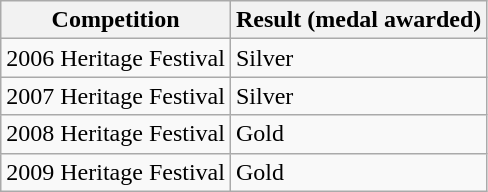<table class="wikitable">
<tr>
<th>Competition</th>
<th>Result (medal awarded)</th>
</tr>
<tr>
<td> 2006 Heritage Festival</td>
<td>Silver</td>
</tr>
<tr>
<td> 2007 Heritage Festival</td>
<td>Silver</td>
</tr>
<tr>
<td> 2008 Heritage Festival</td>
<td>Gold</td>
</tr>
<tr>
<td> 2009 Heritage Festival</td>
<td>Gold</td>
</tr>
</table>
